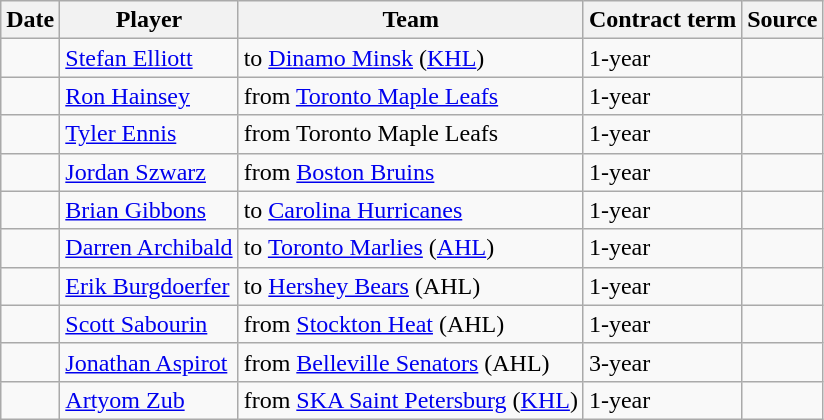<table class="wikitable">
<tr>
<th>Date</th>
<th>Player</th>
<th>Team</th>
<th>Contract term</th>
<th>Source</th>
</tr>
<tr>
<td></td>
<td><a href='#'>Stefan Elliott</a></td>
<td>to <a href='#'>Dinamo Minsk</a> (<a href='#'>KHL</a>)</td>
<td>1-year</td>
<td></td>
</tr>
<tr>
<td></td>
<td><a href='#'>Ron Hainsey</a></td>
<td>from <a href='#'>Toronto Maple Leafs</a></td>
<td>1-year</td>
<td></td>
</tr>
<tr>
<td></td>
<td><a href='#'>Tyler Ennis</a></td>
<td>from Toronto Maple Leafs</td>
<td>1-year</td>
<td></td>
</tr>
<tr>
<td></td>
<td><a href='#'>Jordan Szwarz</a></td>
<td>from <a href='#'>Boston Bruins</a></td>
<td>1-year</td>
<td></td>
</tr>
<tr>
<td></td>
<td><a href='#'>Brian Gibbons</a></td>
<td>to <a href='#'>Carolina Hurricanes</a></td>
<td>1-year</td>
<td></td>
</tr>
<tr>
<td></td>
<td><a href='#'>Darren Archibald</a></td>
<td>to <a href='#'>Toronto Marlies</a> (<a href='#'>AHL</a>)</td>
<td>1-year</td>
<td></td>
</tr>
<tr>
<td></td>
<td><a href='#'>Erik Burgdoerfer</a></td>
<td>to <a href='#'>Hershey Bears</a> (AHL)</td>
<td>1-year</td>
<td></td>
</tr>
<tr>
<td></td>
<td><a href='#'>Scott Sabourin</a></td>
<td>from <a href='#'>Stockton Heat</a> (AHL)</td>
<td>1-year</td>
<td></td>
</tr>
<tr>
<td></td>
<td><a href='#'>Jonathan Aspirot</a></td>
<td>from <a href='#'>Belleville Senators</a> (AHL)</td>
<td>3-year</td>
<td></td>
</tr>
<tr>
<td></td>
<td><a href='#'>Artyom Zub</a></td>
<td>from <a href='#'>SKA Saint Petersburg</a> (<a href='#'>KHL</a>)</td>
<td>1-year</td>
<td></td>
</tr>
</table>
